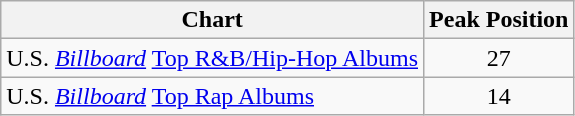<table class="wikitable">
<tr>
<th align="center">Chart</th>
<th align="center">Peak Position</th>
</tr>
<tr>
<td>U.S. <em><a href='#'>Billboard</a></em> <a href='#'>Top R&B/Hip-Hop Albums</a></td>
<td align="center">27</td>
</tr>
<tr>
<td>U.S. <em><a href='#'>Billboard</a></em> <a href='#'>Top Rap Albums</a></td>
<td align="center">14</td>
</tr>
</table>
